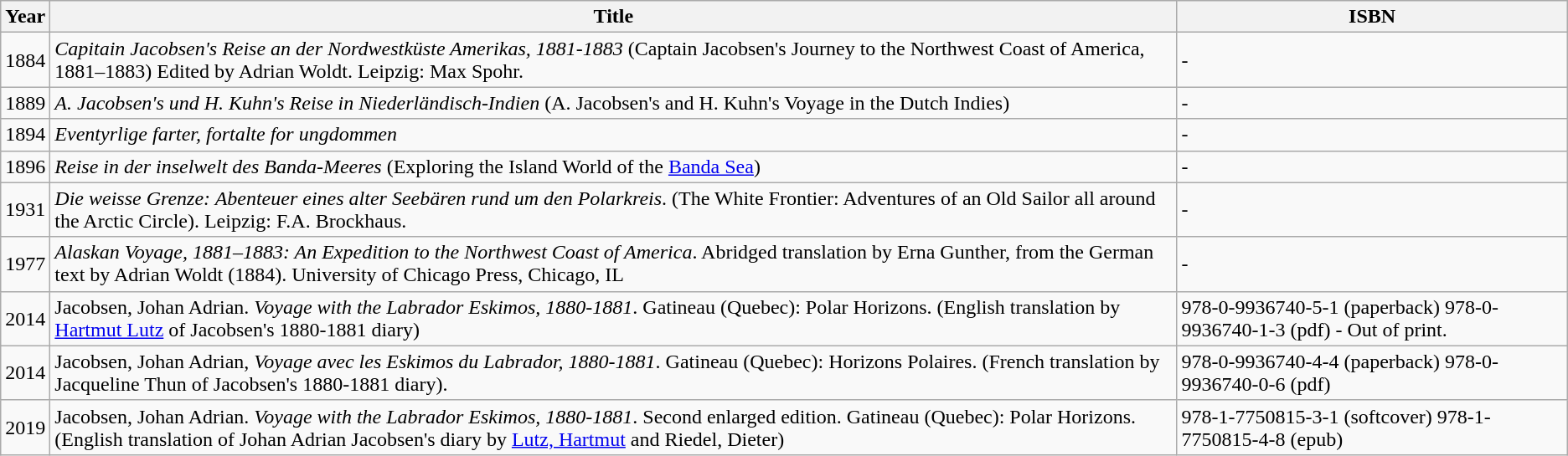<table class="wikitable">
<tr>
<th>Year</th>
<th>Title</th>
<th>ISBN</th>
</tr>
<tr>
<td>1884</td>
<td align="left"><em>Capitain Jacobsen's Reise an der Nordwestküste Amerikas, 1881-1883</em> (Captain Jacobsen's Journey to the Northwest Coast of America, 1881–1883) Edited by Adrian Woldt. Leipzig: Max Spohr.</td>
<td align="left">-</td>
</tr>
<tr>
<td>1889</td>
<td align="left"><em>A. Jacobsen's und H. Kuhn's Reise in Niederländisch-Indien</em> (A. Jacobsen's and H. Kuhn's Voyage in the Dutch Indies)</td>
<td align="left">-</td>
</tr>
<tr>
<td>1894</td>
<td align="left"><em>Eventyrlige farter, fortalte for ungdommen</em></td>
<td align="left">-</td>
</tr>
<tr>
<td>1896</td>
<td align="left"><em>Reise in der inselwelt des Banda-Meeres</em> (Exploring the Island World of the <a href='#'>Banda Sea</a>)</td>
<td align="left">-</td>
</tr>
<tr>
<td>1931</td>
<td align="left"><em>Die weisse Grenze: Abenteuer eines alter Seebären rund um den Polarkreis</em>. (The White Frontier: Adventures of an Old Sailor all around the Arctic Circle). Leipzig: F.A. Brockhaus.</td>
<td align="left">-</td>
</tr>
<tr>
<td>1977</td>
<td align="left"><em>Alaskan Voyage, 1881–1883: An Expedition to the Northwest Coast of America</em>. Abridged translation by Erna Gunther, from the German text by Adrian Woldt (1884). University of Chicago Press, Chicago, IL</td>
<td align="left">-</td>
</tr>
<tr>
<td>2014</td>
<td align="left">Jacobsen, Johan Adrian. <em>Voyage with the Labrador Eskimos, 1880-1881</em>. Gatineau (Quebec): Polar Horizons. (English translation by <a href='#'>Hartmut Lutz</a> of Jacobsen's 1880-1881 diary)</td>
<td align="left">978-0-9936740-5-1 (paperback) 978-0-9936740-1-3 (pdf) - Out of print.</td>
</tr>
<tr>
<td>2014</td>
<td align="left">Jacobsen, Johan Adrian, <em>Voyage avec les Eskimos du Labrador, 1880-1881</em>. Gatineau (Quebec): Horizons Polaires. (French translation by Jacqueline Thun of Jacobsen's 1880-1881 diary).</td>
<td align="left">978-0-9936740-4-4 (paperback) 978-0-9936740-0-6 (pdf)</td>
</tr>
<tr>
<td>2019</td>
<td align="left">Jacobsen, Johan Adrian. <em>Voyage with the Labrador Eskimos, 1880-1881</em>. Second enlarged edition. Gatineau (Quebec): Polar Horizons. (English translation of Johan Adrian Jacobsen's diary by <a href='#'>Lutz, Hartmut</a> and Riedel, Dieter)</td>
<td align="left">978-1-7750815-3-1 (softcover) 978-1-7750815-4-8 (epub)</td>
</tr>
</table>
